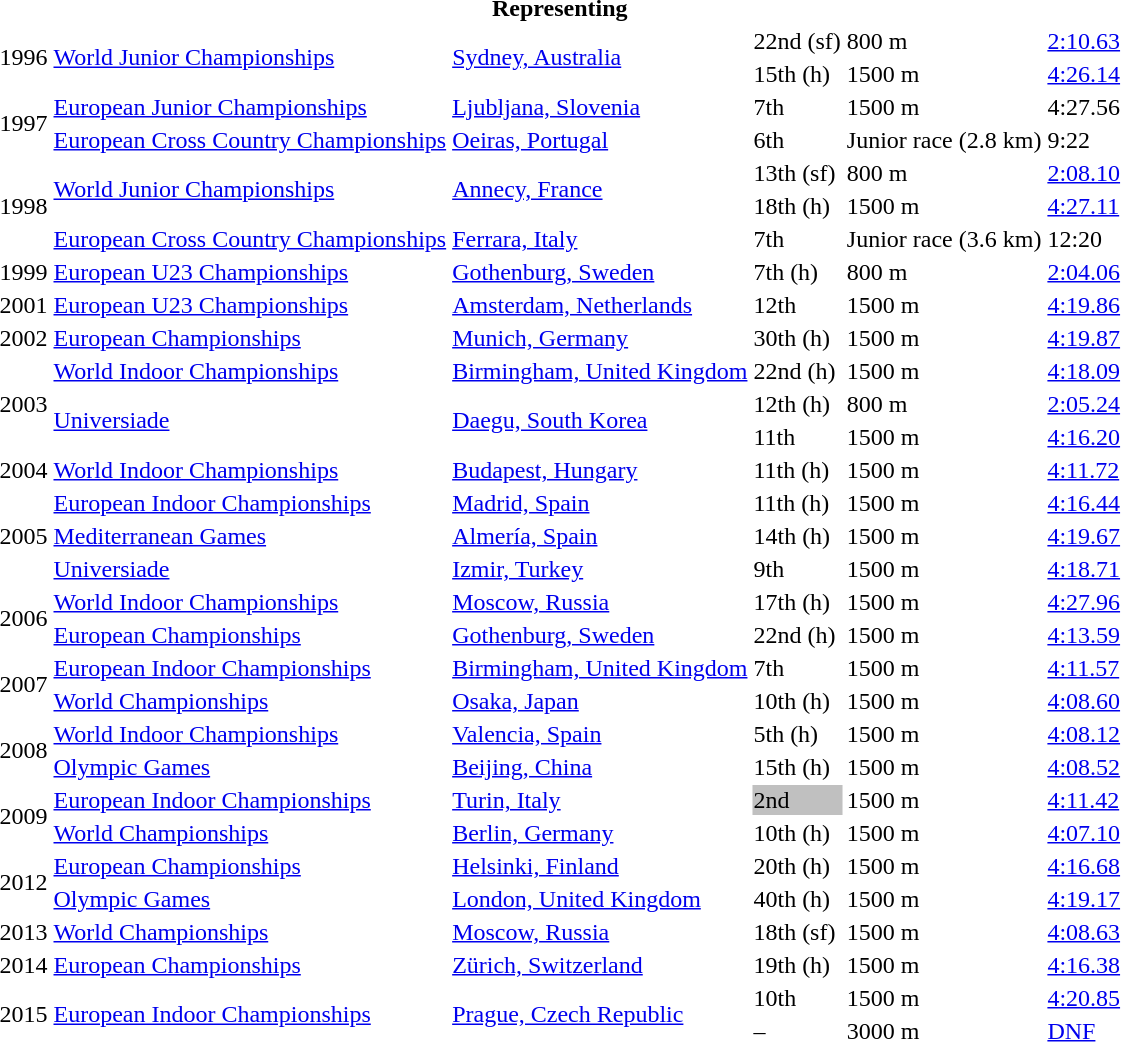<table>
<tr>
<th colspan="6">Representing </th>
</tr>
<tr>
<td rowspan=2>1996</td>
<td rowspan=2><a href='#'>World Junior Championships</a></td>
<td rowspan=2><a href='#'>Sydney, Australia</a></td>
<td>22nd (sf)</td>
<td>800 m</td>
<td><a href='#'>2:10.63</a></td>
</tr>
<tr>
<td>15th (h)</td>
<td>1500 m</td>
<td><a href='#'>4:26.14</a></td>
</tr>
<tr>
<td rowspan=2>1997</td>
<td><a href='#'>European Junior Championships</a></td>
<td><a href='#'>Ljubljana, Slovenia</a></td>
<td>7th</td>
<td>1500 m</td>
<td>4:27.56</td>
</tr>
<tr>
<td><a href='#'>European Cross Country Championships</a></td>
<td><a href='#'>Oeiras, Portugal</a></td>
<td>6th</td>
<td>Junior race (2.8 km)</td>
<td>9:22</td>
</tr>
<tr>
<td rowspan=3>1998</td>
<td rowspan=2><a href='#'>World Junior Championships</a></td>
<td rowspan=2><a href='#'>Annecy, France</a></td>
<td>13th (sf)</td>
<td>800 m</td>
<td><a href='#'>2:08.10</a></td>
</tr>
<tr>
<td>18th (h)</td>
<td>1500 m</td>
<td><a href='#'>4:27.11</a></td>
</tr>
<tr>
<td><a href='#'>European Cross Country Championships</a></td>
<td><a href='#'>Ferrara, Italy</a></td>
<td>7th</td>
<td>Junior race (3.6 km)</td>
<td>12:20</td>
</tr>
<tr>
<td>1999</td>
<td><a href='#'>European U23 Championships</a></td>
<td><a href='#'>Gothenburg, Sweden</a></td>
<td>7th (h)</td>
<td>800 m</td>
<td><a href='#'>2:04.06</a></td>
</tr>
<tr>
<td>2001</td>
<td><a href='#'>European U23 Championships</a></td>
<td><a href='#'>Amsterdam, Netherlands</a></td>
<td>12th</td>
<td>1500 m</td>
<td><a href='#'>4:19.86</a></td>
</tr>
<tr>
<td>2002</td>
<td><a href='#'>European Championships</a></td>
<td><a href='#'>Munich, Germany</a></td>
<td>30th (h)</td>
<td>1500 m</td>
<td><a href='#'>4:19.87</a></td>
</tr>
<tr>
<td rowspan=3>2003</td>
<td><a href='#'>World Indoor Championships</a></td>
<td><a href='#'>Birmingham, United Kingdom</a></td>
<td>22nd (h)</td>
<td>1500 m</td>
<td><a href='#'>4:18.09</a></td>
</tr>
<tr>
<td rowspan=2><a href='#'>Universiade</a></td>
<td rowspan=2><a href='#'>Daegu, South Korea</a></td>
<td>12th (h)</td>
<td>800 m</td>
<td><a href='#'>2:05.24</a></td>
</tr>
<tr>
<td>11th</td>
<td>1500 m</td>
<td><a href='#'>4:16.20</a></td>
</tr>
<tr>
<td>2004</td>
<td><a href='#'>World Indoor Championships</a></td>
<td><a href='#'>Budapest, Hungary</a></td>
<td>11th (h)</td>
<td>1500 m</td>
<td><a href='#'>4:11.72</a></td>
</tr>
<tr>
<td rowspan=3>2005</td>
<td><a href='#'>European Indoor Championships</a></td>
<td><a href='#'>Madrid, Spain</a></td>
<td>11th (h)</td>
<td>1500 m</td>
<td><a href='#'>4:16.44</a></td>
</tr>
<tr>
<td><a href='#'>Mediterranean Games</a></td>
<td><a href='#'>Almería, Spain</a></td>
<td>14th (h)</td>
<td>1500 m</td>
<td><a href='#'>4:19.67</a></td>
</tr>
<tr>
<td><a href='#'>Universiade</a></td>
<td><a href='#'>Izmir, Turkey</a></td>
<td>9th</td>
<td>1500 m</td>
<td><a href='#'>4:18.71</a></td>
</tr>
<tr>
<td rowspan=2>2006</td>
<td><a href='#'>World Indoor Championships</a></td>
<td><a href='#'>Moscow, Russia</a></td>
<td>17th (h)</td>
<td>1500 m</td>
<td><a href='#'>4:27.96</a></td>
</tr>
<tr>
<td><a href='#'>European Championships</a></td>
<td><a href='#'>Gothenburg, Sweden</a></td>
<td>22nd (h)</td>
<td>1500 m</td>
<td><a href='#'>4:13.59</a></td>
</tr>
<tr>
<td rowspan=2>2007</td>
<td><a href='#'>European Indoor Championships</a></td>
<td><a href='#'>Birmingham, United Kingdom</a></td>
<td>7th</td>
<td>1500 m</td>
<td><a href='#'>4:11.57</a></td>
</tr>
<tr>
<td><a href='#'>World Championships</a></td>
<td><a href='#'>Osaka, Japan</a></td>
<td>10th (h)</td>
<td>1500 m</td>
<td><a href='#'>4:08.60</a></td>
</tr>
<tr>
<td rowspan=2>2008</td>
<td><a href='#'>World Indoor Championships</a></td>
<td><a href='#'>Valencia, Spain</a></td>
<td>5th (h)</td>
<td>1500 m</td>
<td><a href='#'>4:08.12</a></td>
</tr>
<tr>
<td><a href='#'>Olympic Games</a></td>
<td><a href='#'>Beijing, China</a></td>
<td>15th (h)</td>
<td>1500 m</td>
<td><a href='#'>4:08.52</a></td>
</tr>
<tr>
<td rowspan=2>2009</td>
<td><a href='#'>European Indoor Championships</a></td>
<td><a href='#'>Turin, Italy</a></td>
<td bgcolor="silver">2nd</td>
<td>1500 m</td>
<td><a href='#'>4:11.42</a></td>
</tr>
<tr>
<td><a href='#'>World Championships</a></td>
<td><a href='#'>Berlin, Germany</a></td>
<td>10th (h)</td>
<td>1500 m</td>
<td><a href='#'>4:07.10</a></td>
</tr>
<tr>
<td rowspan=2>2012</td>
<td><a href='#'>European Championships</a></td>
<td><a href='#'>Helsinki, Finland</a></td>
<td>20th (h)</td>
<td>1500 m</td>
<td><a href='#'>4:16.68</a></td>
</tr>
<tr>
<td><a href='#'>Olympic Games</a></td>
<td><a href='#'>London, United Kingdom</a></td>
<td>40th (h)</td>
<td>1500 m</td>
<td><a href='#'>4:19.17</a></td>
</tr>
<tr>
<td>2013</td>
<td><a href='#'>World Championships</a></td>
<td><a href='#'>Moscow, Russia</a></td>
<td>18th (sf)</td>
<td>1500 m</td>
<td><a href='#'>4:08.63</a></td>
</tr>
<tr>
<td>2014</td>
<td><a href='#'>European Championships</a></td>
<td><a href='#'>Zürich, Switzerland</a></td>
<td>19th (h)</td>
<td>1500 m</td>
<td><a href='#'>4:16.38</a></td>
</tr>
<tr>
<td rowspan=2>2015</td>
<td rowspan=2><a href='#'>European Indoor Championships</a></td>
<td rowspan=2><a href='#'>Prague, Czech Republic</a></td>
<td>10th</td>
<td>1500 m</td>
<td><a href='#'>4:20.85</a></td>
</tr>
<tr>
<td>–</td>
<td>3000 m</td>
<td><a href='#'>DNF</a></td>
</tr>
</table>
